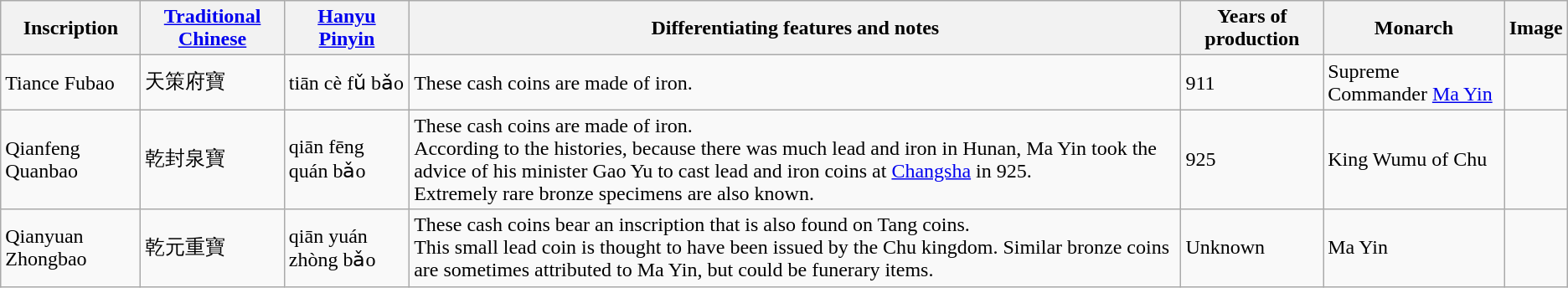<table class="wikitable">
<tr>
<th>Inscription</th>
<th><a href='#'>Traditional Chinese</a></th>
<th><a href='#'>Hanyu Pinyin</a></th>
<th>Differentiating features and notes</th>
<th>Years of production</th>
<th>Monarch</th>
<th>Image</th>
</tr>
<tr>
<td>Tiance Fubao</td>
<td>天策府寶</td>
<td>tiān cè fǔ bǎo</td>
<td>These cash coins are made of iron.</td>
<td>911</td>
<td>Supreme Commander <a href='#'>Ma Yin</a></td>
<td></td>
</tr>
<tr>
<td>Qianfeng Quanbao</td>
<td>乾封泉寶</td>
<td>qiān fēng quán bǎo</td>
<td>These cash coins are made of iron.<br>According to the histories, because there was much lead and iron in Hunan, Ma Yin took the advice of his minister Gao Yu to cast lead and iron coins at <a href='#'>Changsha</a> in 925.<br>Extremely rare bronze specimens are also known.</td>
<td>925</td>
<td>King Wumu of Chu</td>
<td></td>
</tr>
<tr>
<td>Qianyuan Zhongbao</td>
<td>乾元重寶</td>
<td>qiān yuán zhòng bǎo</td>
<td>These cash coins bear an inscription that is also found on Tang coins.<br>This small lead coin is thought to have been issued by the Chu kingdom. Similar bronze coins are sometimes attributed to Ma Yin, but could be funerary items.</td>
<td>Unknown</td>
<td>Ma Yin</td>
<td></td>
</tr>
</table>
